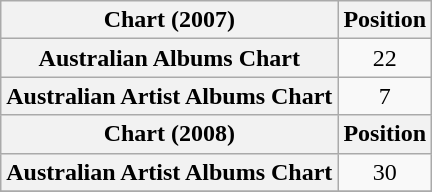<table class="wikitable sortable plainrowheaders" style="text-align:center">
<tr>
<th scope="col">Chart (2007)</th>
<th scope="col">Position</th>
</tr>
<tr>
<th scope="row">Australian Albums Chart</th>
<td>22</td>
</tr>
<tr>
<th scope="row">Australian Artist Albums Chart</th>
<td>7</td>
</tr>
<tr>
<th scope="col">Chart (2008)</th>
<th scope="col">Position</th>
</tr>
<tr>
<th scope="row">Australian Artist Albums Chart</th>
<td>30</td>
</tr>
<tr>
</tr>
</table>
